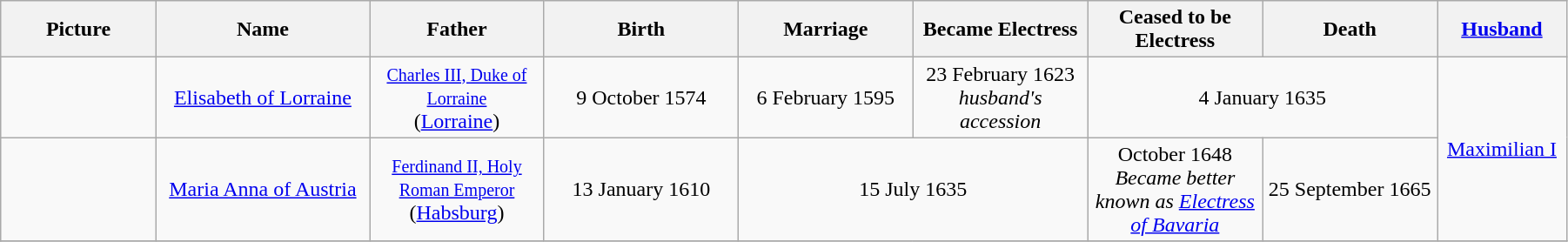<table width=95% class="wikitable">
<tr>
<th width = "8%">Picture</th>
<th width = "11%">Name</th>
<th width = "9%">Father</th>
<th width = "10%">Birth</th>
<th width = "9%">Marriage</th>
<th width = "9%">Became Electress</th>
<th width = "9%">Ceased to be Electress</th>
<th width = "9%">Death</th>
<th width = "6%"><a href='#'>Husband</a></th>
</tr>
<tr>
<td align="center"></td>
<td align="center"><a href='#'>Elisabeth of Lorraine</a></td>
<td align="center"><small><a href='#'>Charles III, Duke of Lorraine</a></small> <br> (<a href='#'>Lorraine</a>)</td>
<td align="center">9 October 1574</td>
<td align="center">6 February 1595</td>
<td align="center">23 February 1623<br><em>husband's accession</em></td>
<td align="center" colspan="2">4 January 1635</td>
<td align="center" rowspan="2"><a href='#'>Maximilian I</a></td>
</tr>
<tr>
<td align="center"></td>
<td align="center"><a href='#'>Maria Anna of Austria</a></td>
<td align="center"><small><a href='#'>Ferdinand II, Holy Roman Emperor</a></small> <br> (<a href='#'>Habsburg</a>)</td>
<td align=center>13 January 1610</td>
<td align="center" colspan="2">15 July 1635</td>
<td align="center">October 1648<br><em>Became better known as <a href='#'>Electress of Bavaria</a></em></td>
<td align="center">25 September 1665</td>
</tr>
<tr>
</tr>
</table>
